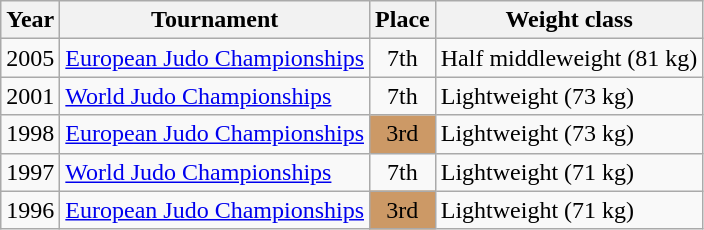<table class=wikitable>
<tr>
<th>Year</th>
<th>Tournament</th>
<th>Place</th>
<th>Weight class</th>
</tr>
<tr>
<td>2005</td>
<td><a href='#'>European Judo Championships</a></td>
<td align="center">7th</td>
<td>Half middleweight (81 kg)</td>
</tr>
<tr>
<td>2001</td>
<td><a href='#'>World Judo Championships</a></td>
<td align="center">7th</td>
<td>Lightweight (73 kg)</td>
</tr>
<tr>
<td>1998</td>
<td><a href='#'>European Judo Championships</a></td>
<td bgcolor="cc9966" align="center">3rd</td>
<td>Lightweight (73 kg)</td>
</tr>
<tr>
<td>1997</td>
<td><a href='#'>World Judo Championships</a></td>
<td align="center">7th</td>
<td>Lightweight (71 kg)</td>
</tr>
<tr>
<td>1996</td>
<td><a href='#'>European Judo Championships</a></td>
<td bgcolor="cc9966" align="center">3rd</td>
<td>Lightweight (71 kg)</td>
</tr>
</table>
